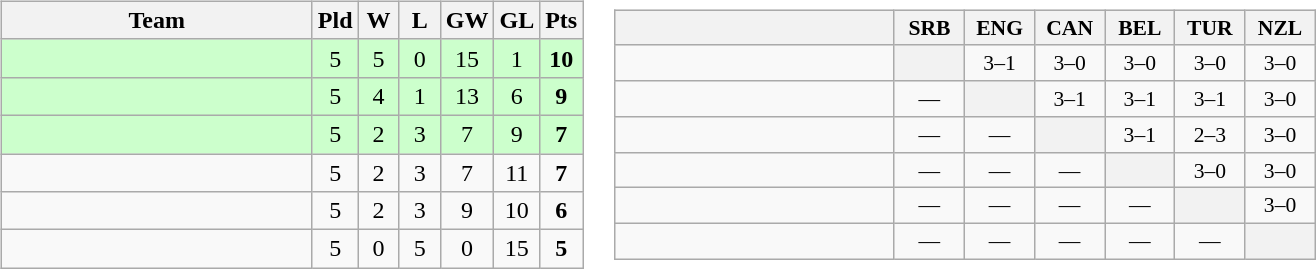<table>
<tr>
<td><br><table class="wikitable" style="text-align:center">
<tr>
<th width=200>Team</th>
<th width=20>Pld</th>
<th width=20>W</th>
<th width=20>L</th>
<th width=20>GW</th>
<th width=20>GL</th>
<th width=20>Pts</th>
</tr>
<tr bgcolor=ccffcc>
<td style="text-align:left;"></td>
<td>5</td>
<td>5</td>
<td>0</td>
<td>15</td>
<td>1</td>
<td><strong>10</strong></td>
</tr>
<tr bgcolor=ccffcc>
<td style="text-align:left;"></td>
<td>5</td>
<td>4</td>
<td>1</td>
<td>13</td>
<td>6</td>
<td><strong>9</strong></td>
</tr>
<tr bgcolor=ccffcc>
<td style="text-align:left;"></td>
<td>5</td>
<td>2</td>
<td>3</td>
<td>7</td>
<td>9</td>
<td><strong>7</strong></td>
</tr>
<tr>
<td style="text-align:left;"></td>
<td>5</td>
<td>2</td>
<td>3</td>
<td>7</td>
<td>11</td>
<td><strong>7</strong></td>
</tr>
<tr>
<td style="text-align:left;"></td>
<td>5</td>
<td>2</td>
<td>3</td>
<td>9</td>
<td>10</td>
<td><strong>6</strong></td>
</tr>
<tr>
<td style="text-align:left;"></td>
<td>5</td>
<td>0</td>
<td>5</td>
<td>0</td>
<td>15</td>
<td><strong>5</strong></td>
</tr>
</table>
</td>
<td><br><table class="wikitable" style="text-align:center; font-size:90%">
<tr>
<th width="180"> </th>
<th width="40">SRB</th>
<th width="40">ENG</th>
<th width="40">CAN</th>
<th width="40">BEL</th>
<th width="40">TUR</th>
<th width="40">NZL</th>
</tr>
<tr>
<td style="text-align:left;"></td>
<th></th>
<td>3–1</td>
<td>3–0</td>
<td>3–0</td>
<td>3–0</td>
<td>3–0</td>
</tr>
<tr>
<td style="text-align:left;"></td>
<td>—</td>
<th></th>
<td>3–1</td>
<td>3–1</td>
<td>3–1</td>
<td>3–0</td>
</tr>
<tr>
<td style="text-align:left;"></td>
<td>—</td>
<td>—</td>
<th></th>
<td>3–1</td>
<td>2–3</td>
<td>3–0</td>
</tr>
<tr>
<td style="text-align:left;"></td>
<td>—</td>
<td>—</td>
<td>—</td>
<th></th>
<td>3–0</td>
<td>3–0</td>
</tr>
<tr>
<td style="text-align:left;"></td>
<td>—</td>
<td>—</td>
<td>—</td>
<td>—</td>
<th></th>
<td>3–0</td>
</tr>
<tr>
<td style="text-align:left;"></td>
<td>—</td>
<td>—</td>
<td>—</td>
<td>—</td>
<td>—</td>
<th></th>
</tr>
</table>
</td>
</tr>
</table>
